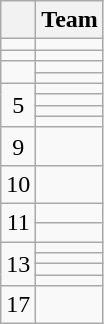<table class=wikitable style="text-align:center;">
<tr>
<th></th>
<th>Team</th>
</tr>
<tr>
<td></td>
<td style="text-align:left;"></td>
</tr>
<tr>
<td></td>
<td style="text-align:left;"></td>
</tr>
<tr>
<td rowspan=2></td>
<td style="text-align:left;"></td>
</tr>
<tr>
<td style="text-align:left;"></td>
</tr>
<tr>
<td rowspan=4>5</td>
<td style="text-align:left;"></td>
</tr>
<tr>
<td style="text-align:left;"></td>
</tr>
<tr>
<td style="text-align:left;"></td>
</tr>
<tr>
<td style="text-align:left;"></td>
</tr>
<tr>
<td>9</td>
<td style="text-align:left;"></td>
</tr>
<tr>
<td>10</td>
<td style="text-align:left;"></td>
</tr>
<tr>
<td rowspan=2>11</td>
<td style="text-align:left;"></td>
</tr>
<tr>
<td style="text-align:left;"></td>
</tr>
<tr>
<td rowspan=4>13</td>
<td style="text-align:left;"></td>
</tr>
<tr>
<td style="text-align:left;"></td>
</tr>
<tr>
<td style="text-align:left;"></td>
</tr>
<tr>
<td style="text-align:left;"></td>
</tr>
<tr>
<td>17</td>
<td style="text-align:left;"></td>
</tr>
</table>
